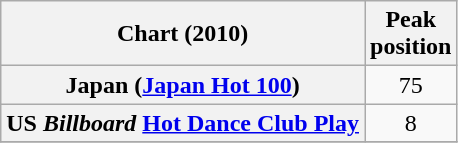<table class="wikitable plainrowheaders" style="text-align:center">
<tr>
<th scope="col">Chart (2010)</th>
<th scope="col">Peak<br>position</th>
</tr>
<tr>
<th scope="row">Japan (<a href='#'>Japan Hot 100</a>)</th>
<td style="text-align:center;">75</td>
</tr>
<tr>
<th scope="row">US <em>Billboard</em> <a href='#'>Hot Dance Club Play</a></th>
<td>8</td>
</tr>
<tr>
</tr>
</table>
